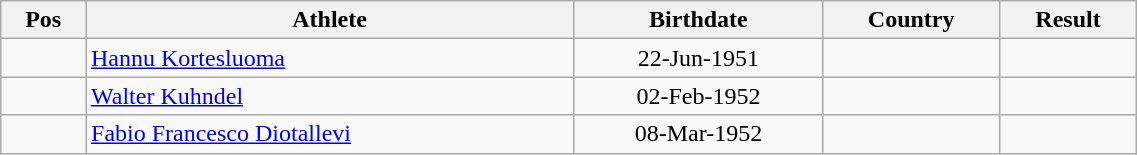<table class="wikitable"  style="text-align:center; width:60%;">
<tr>
<th>Pos</th>
<th>Athlete</th>
<th>Birthdate</th>
<th>Country</th>
<th>Result</th>
</tr>
<tr>
<td align=center></td>
<td align=left><a href='#'>Hannu Kortesluoma</a></td>
<td>22-Jun-1951</td>
<td align=left></td>
<td></td>
</tr>
<tr>
<td align=center></td>
<td align=left><a href='#'>Walter Kuhndel</a></td>
<td>02-Feb-1952</td>
<td align=left></td>
<td></td>
</tr>
<tr>
<td align=center></td>
<td align=left><a href='#'>Fabio Francesco Diotallevi</a></td>
<td>08-Mar-1952</td>
<td align=left></td>
<td></td>
</tr>
</table>
